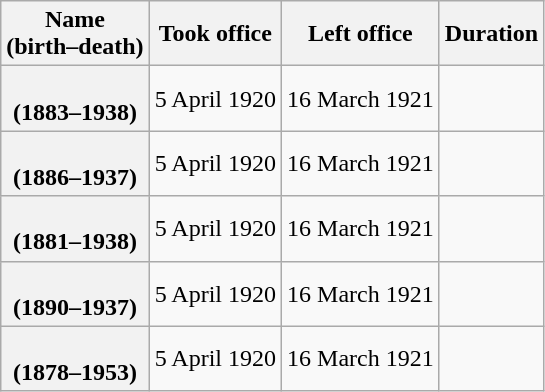<table class="wikitable plainrowheaders sortable" style="text-align:center;" border="1">
<tr>
<th scope="col">Name<br>(birth–death)</th>
<th scope="col">Took office</th>
<th scope="col">Left office</th>
<th scope="col">Duration</th>
</tr>
<tr>
<th scope="row"><br>(1883–1938)</th>
<td>5 April 1920</td>
<td>16 March 1921</td>
<td></td>
</tr>
<tr>
<th scope="row"><br>(1886–1937)</th>
<td>5 April 1920</td>
<td>16 March 1921</td>
<td></td>
</tr>
<tr>
<th scope="row"><br>(1881–1938)</th>
<td>5 April 1920</td>
<td>16 March 1921</td>
<td></td>
</tr>
<tr>
<th scope="row"><br>(1890–1937)</th>
<td>5 April 1920</td>
<td>16 March 1921</td>
<td></td>
</tr>
<tr>
<th scope="row"><br>(1878–1953)</th>
<td>5 April 1920</td>
<td>16 March 1921</td>
<td></td>
</tr>
</table>
